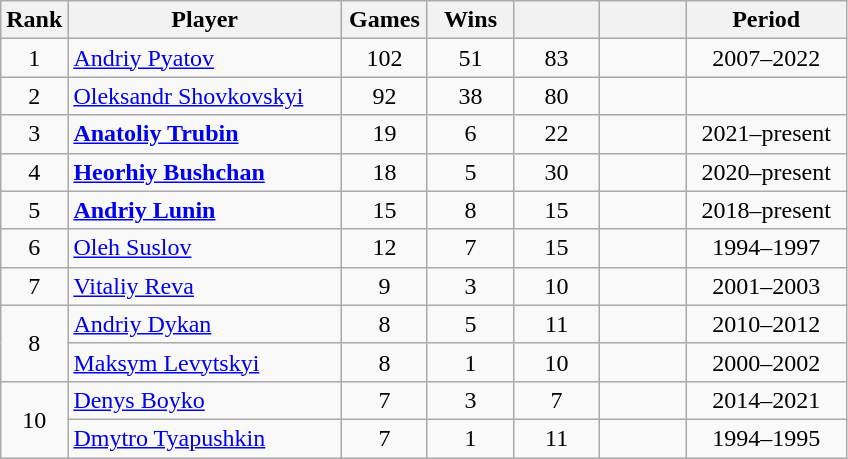<table class="wikitable sortable" style="font-size:100%; text-align:center;">
<tr>
<th width=25px>Rank</th>
<th width=175px>Player</th>
<th width=50px>Games</th>
<th width=50px>Wins</th>
<th width=50px></th>
<th width=50px></th>
<th width=100px>Period</th>
</tr>
<tr>
<td>1</td>
<td style="text-align:left;"><a href='#'>Andriy Pyatov</a></td>
<td style="text-align:center;">102</td>
<td style="text-align:center;">51</td>
<td style="text-align:center;">83</td>
<td style="text-align:center;"></td>
<td>2007–2022</td>
</tr>
<tr>
<td>2</td>
<td style="text-align:left;"><a href='#'>Oleksandr Shovkovskyi</a></td>
<td style="text-align:center;">92</td>
<td style="text-align:center;">38</td>
<td style="text-align:center;">80</td>
<td style="text-align:center;"></td>
<td></td>
</tr>
<tr>
<td>3</td>
<td style="text-align:left;"><strong><a href='#'>Anatoliy Trubin</a></strong></td>
<td style="text-align:center;">19</td>
<td style="text-align:center;">6</td>
<td style="text-align:center;">22</td>
<td style="text-align:center;"></td>
<td>2021–present</td>
</tr>
<tr>
<td>4</td>
<td style="text-align:left;"><strong><a href='#'>Heorhiy Bushchan</a></strong></td>
<td style="text-align:center;">18</td>
<td style="text-align:center;">5</td>
<td style="text-align:center;">30</td>
<td style="text-align:center;"></td>
<td>2020–present</td>
</tr>
<tr>
<td>5</td>
<td style="text-align:left;"><strong><a href='#'>Andriy Lunin</a></strong></td>
<td style="text-align:center;">15</td>
<td style="text-align:center;">8</td>
<td style="text-align:center;">15</td>
<td style="text-align:center;"></td>
<td>2018–present</td>
</tr>
<tr>
<td>6</td>
<td style="text-align:left;"><a href='#'>Oleh Suslov</a></td>
<td style="text-align:center;">12</td>
<td style="text-align:center;">7</td>
<td style="text-align:center;">15</td>
<td style="text-align:center;"></td>
<td>1994–1997</td>
</tr>
<tr>
<td>7</td>
<td style="text-align:left;"><a href='#'>Vitaliy Reva</a></td>
<td style="text-align:center;">9</td>
<td style="text-align:center;">3</td>
<td style="text-align:center;">10</td>
<td style="text-align:center;"></td>
<td>2001–2003</td>
</tr>
<tr>
<td rowspan="2">8</td>
<td style="text-align:left;"><a href='#'>Andriy Dykan</a></td>
<td style="text-align:center;">8</td>
<td style="text-align:center;">5</td>
<td style="text-align:center;">11</td>
<td style="text-align:center;"></td>
<td>2010–2012</td>
</tr>
<tr>
<td style="text-align:left;"><a href='#'>Maksym Levytskyi</a></td>
<td style="text-align:center;">8</td>
<td style="text-align:center;">1</td>
<td style="text-align:center;">10</td>
<td style="text-align:center;"></td>
<td>2000–2002</td>
</tr>
<tr>
<td rowspan=2>10</td>
<td style="text-align:left;"><a href='#'>Denys Boyko</a></td>
<td style="text-align:center;">7</td>
<td style="text-align:center;">3</td>
<td style="text-align:center;">7</td>
<td style="text-align:center;"></td>
<td>2014–2021</td>
</tr>
<tr>
<td style="text-align:left;"><a href='#'>Dmytro Tyapushkin</a></td>
<td style="text-align:center;">7</td>
<td style="text-align:center;">1</td>
<td style="text-align:center;">11</td>
<td style="text-align:center;"></td>
<td>1994–1995</td>
</tr>
</table>
